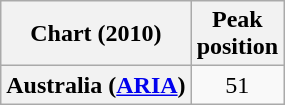<table class="wikitable plainrowheaders" style="text-align:center">
<tr>
<th>Chart (2010)</th>
<th>Peak<br>position</th>
</tr>
<tr>
<th scope="row">Australia (<a href='#'>ARIA</a>)</th>
<td>51</td>
</tr>
</table>
